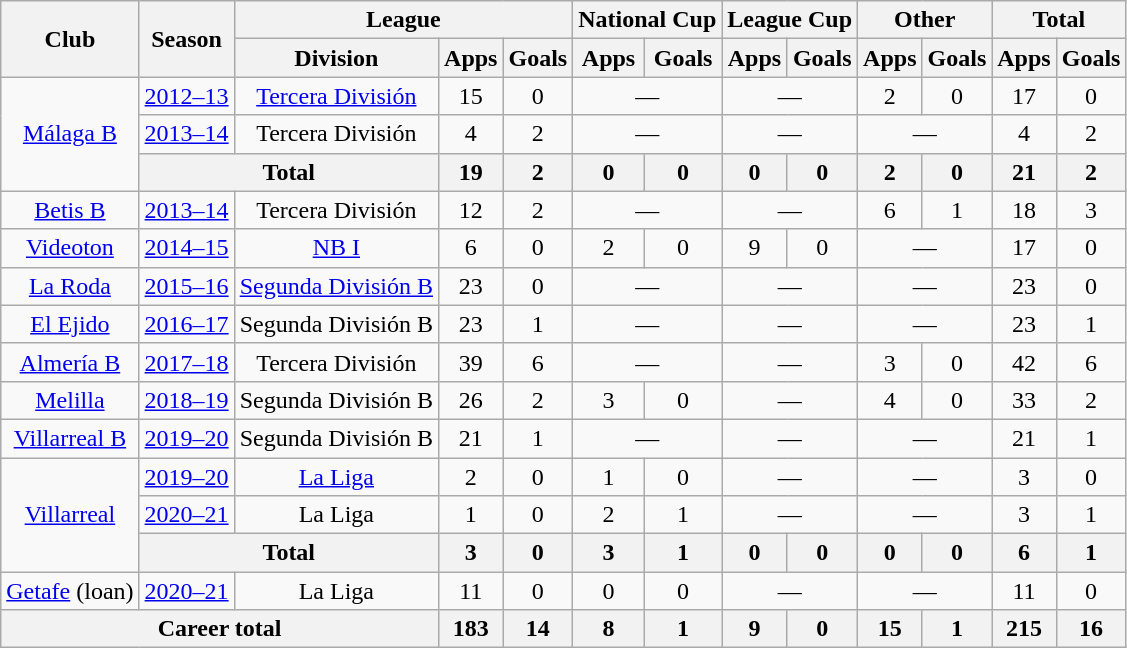<table class="wikitable" style="text-align:center">
<tr>
<th rowspan="2">Club</th>
<th rowspan="2">Season</th>
<th colspan="3">League</th>
<th colspan="2">National Cup</th>
<th colspan="2">League Cup</th>
<th colspan="2">Other</th>
<th colspan="2">Total</th>
</tr>
<tr>
<th>Division</th>
<th>Apps</th>
<th>Goals</th>
<th>Apps</th>
<th>Goals</th>
<th>Apps</th>
<th>Goals</th>
<th>Apps</th>
<th>Goals</th>
<th>Apps</th>
<th>Goals</th>
</tr>
<tr>
<td rowspan="3"><a href='#'>Málaga B</a></td>
<td><a href='#'>2012–13</a></td>
<td><a href='#'>Tercera División</a></td>
<td>15</td>
<td>0</td>
<td colspan="2">—</td>
<td colspan="2">—</td>
<td>2</td>
<td>0</td>
<td>17</td>
<td>0</td>
</tr>
<tr>
<td><a href='#'>2013–14</a></td>
<td>Tercera División</td>
<td>4</td>
<td>2</td>
<td colspan="2">—</td>
<td colspan="2">—</td>
<td colspan="2">—</td>
<td>4</td>
<td>2</td>
</tr>
<tr>
<th colspan="2">Total</th>
<th>19</th>
<th>2</th>
<th>0</th>
<th>0</th>
<th>0</th>
<th>0</th>
<th>2</th>
<th>0</th>
<th>21</th>
<th>2</th>
</tr>
<tr>
<td><a href='#'>Betis B</a></td>
<td><a href='#'>2013–14</a></td>
<td>Tercera División</td>
<td>12</td>
<td>2</td>
<td colspan="2">—</td>
<td colspan="2">—</td>
<td>6</td>
<td>1</td>
<td>18</td>
<td>3</td>
</tr>
<tr>
<td><a href='#'>Videoton</a></td>
<td><a href='#'>2014–15</a></td>
<td><a href='#'>NB I</a></td>
<td>6</td>
<td>0</td>
<td>2</td>
<td>0</td>
<td>9</td>
<td>0</td>
<td colspan="2">—</td>
<td>17</td>
<td>0</td>
</tr>
<tr>
<td><a href='#'>La Roda</a></td>
<td><a href='#'>2015–16</a></td>
<td><a href='#'>Segunda División B</a></td>
<td>23</td>
<td>0</td>
<td colspan="2">—</td>
<td colspan="2">—</td>
<td colspan="2">—</td>
<td>23</td>
<td>0</td>
</tr>
<tr>
<td><a href='#'>El Ejido</a></td>
<td><a href='#'>2016–17</a></td>
<td>Segunda División B</td>
<td>23</td>
<td>1</td>
<td colspan="2">—</td>
<td colspan="2">—</td>
<td colspan="2">—</td>
<td>23</td>
<td>1</td>
</tr>
<tr>
<td><a href='#'>Almería B</a></td>
<td><a href='#'>2017–18</a></td>
<td>Tercera División</td>
<td>39</td>
<td>6</td>
<td colspan="2">—</td>
<td colspan="2">—</td>
<td>3</td>
<td>0</td>
<td>42</td>
<td>6</td>
</tr>
<tr>
<td><a href='#'>Melilla</a></td>
<td><a href='#'>2018–19</a></td>
<td>Segunda División B</td>
<td>26</td>
<td>2</td>
<td>3</td>
<td>0</td>
<td colspan="2">—</td>
<td>4</td>
<td>0</td>
<td>33</td>
<td>2</td>
</tr>
<tr>
<td><a href='#'>Villarreal B</a></td>
<td><a href='#'>2019–20</a></td>
<td>Segunda División B</td>
<td>21</td>
<td>1</td>
<td colspan="2">—</td>
<td colspan="2">—</td>
<td colspan="2">—</td>
<td>21</td>
<td>1</td>
</tr>
<tr>
<td rowspan="3"><a href='#'>Villarreal</a></td>
<td><a href='#'>2019–20</a></td>
<td><a href='#'>La Liga</a></td>
<td>2</td>
<td>0</td>
<td>1</td>
<td>0</td>
<td colspan="2">—</td>
<td colspan="2">—</td>
<td>3</td>
<td>0</td>
</tr>
<tr>
<td><a href='#'>2020–21</a></td>
<td>La Liga</td>
<td>1</td>
<td>0</td>
<td>2</td>
<td>1</td>
<td colspan="2">—</td>
<td colspan="2">—</td>
<td>3</td>
<td>1</td>
</tr>
<tr>
<th colspan="2">Total</th>
<th>3</th>
<th>0</th>
<th>3</th>
<th>1</th>
<th>0</th>
<th>0</th>
<th>0</th>
<th>0</th>
<th>6</th>
<th>1</th>
</tr>
<tr>
<td><a href='#'>Getafe</a> (loan)</td>
<td><a href='#'>2020–21</a></td>
<td>La Liga</td>
<td>11</td>
<td>0</td>
<td>0</td>
<td>0</td>
<td colspan="2">—</td>
<td colspan="2">—</td>
<td>11</td>
<td>0</td>
</tr>
<tr>
<th colspan="3">Career total</th>
<th>183</th>
<th>14</th>
<th>8</th>
<th>1</th>
<th>9</th>
<th>0</th>
<th>15</th>
<th>1</th>
<th>215</th>
<th>16</th>
</tr>
</table>
